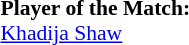<table style="width:100%; font-size:90%;">
<tr>
<td><br><strong>Player of the Match:</strong>
<br> <a href='#'>Khadija Shaw</a></td>
</tr>
</table>
